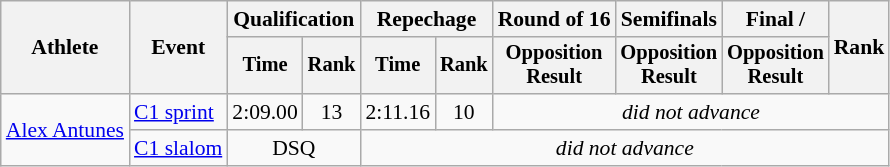<table class="wikitable" style="font-size:90%;">
<tr>
<th rowspan=2>Athlete</th>
<th rowspan=2>Event</th>
<th colspan=2>Qualification</th>
<th colspan=2>Repechage</th>
<th>Round of 16</th>
<th>Semifinals</th>
<th>Final / </th>
<th rowspan=2>Rank</th>
</tr>
<tr style="font-size:95%">
<th>Time</th>
<th>Rank</th>
<th>Time</th>
<th>Rank</th>
<th>Opposition <br>Result</th>
<th>Opposition <br>Result</th>
<th>Opposition <br>Result</th>
</tr>
<tr align=center>
<td align=left rowspan=2><a href='#'>Alex Antunes</a></td>
<td align=left><a href='#'>C1 sprint</a></td>
<td>2:09.00</td>
<td>13</td>
<td>2:11.16</td>
<td>10</td>
<td colspan=4><em>did not advance</em></td>
</tr>
<tr align=center>
<td align=left><a href='#'>C1 slalom</a></td>
<td colspan=2>DSQ</td>
<td colspan=6><em>did not advance</em></td>
</tr>
</table>
